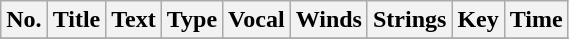<table class="wikitable plainrowheaders">
<tr>
<th scope="col">No.</th>
<th scope="col">Title</th>
<th scope="col">Text</th>
<th scope="col">Type</th>
<th scope="col">Vocal</th>
<th scope="col">Winds</th>
<th scope="col">Strings</th>
<th scope="col">Key</th>
<th scope="col">Time</th>
</tr>
<tr>
</tr>
</table>
